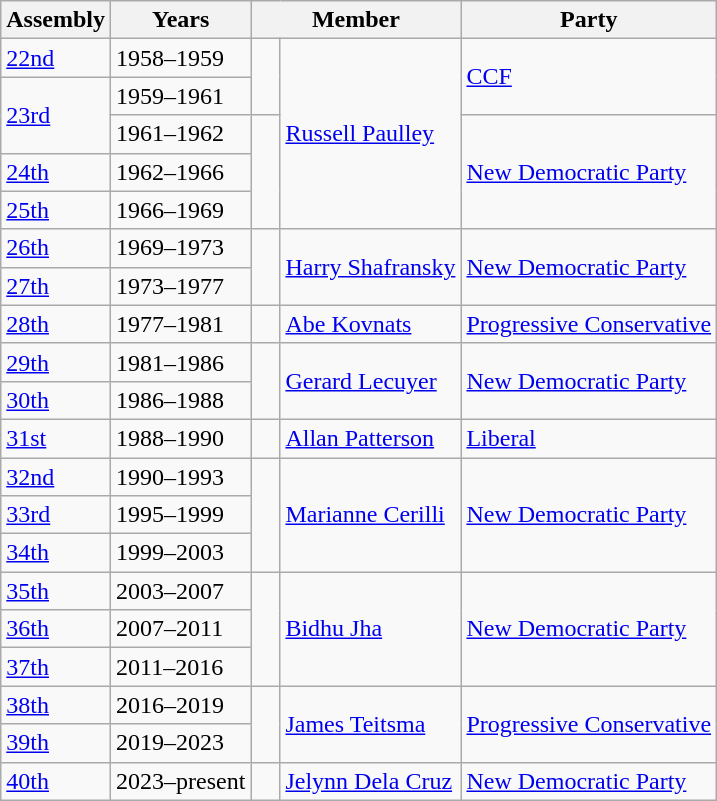<table class="wikitable">
<tr>
<th>Assembly</th>
<th>Years</th>
<th colspan="2">Member</th>
<th>Party<br></th>
</tr>
<tr>
<td><a href='#'>22nd</a></td>
<td>1958–1959</td>
<td rowspan="2" >   </td>
<td rowspan="5"><a href='#'>Russell Paulley</a></td>
<td rowspan="2"><a href='#'>CCF</a></td>
</tr>
<tr>
<td rowspan="2"><a href='#'>23rd</a></td>
<td>1959–1961</td>
</tr>
<tr>
<td>1961–1962</td>
<td rowspan="3" >   </td>
<td rowspan="3"><a href='#'>New Democratic Party</a></td>
</tr>
<tr>
<td><a href='#'>24th</a></td>
<td>1962–1966</td>
</tr>
<tr>
<td><a href='#'>25th</a></td>
<td>1966–1969</td>
</tr>
<tr>
<td><a href='#'>26th</a></td>
<td>1969–1973</td>
<td rowspan="2" >   </td>
<td rowspan="2"><a href='#'>Harry Shafransky</a></td>
<td rowspan="2"><a href='#'>New Democratic Party</a></td>
</tr>
<tr>
<td><a href='#'>27th</a></td>
<td>1973–1977</td>
</tr>
<tr>
<td><a href='#'>28th</a></td>
<td>1977–1981</td>
<td rowspan="1" >   </td>
<td rowspan="1"><a href='#'>Abe Kovnats</a></td>
<td rowspan="1"><a href='#'>Progressive Conservative</a></td>
</tr>
<tr>
<td><a href='#'>29th</a></td>
<td>1981–1986</td>
<td rowspan="2" >   </td>
<td rowspan="2"><a href='#'>Gerard Lecuyer</a></td>
<td rowspan="2"><a href='#'>New Democratic Party</a></td>
</tr>
<tr>
<td><a href='#'>30th</a></td>
<td>1986–1988</td>
</tr>
<tr>
<td><a href='#'>31st</a></td>
<td>1988–1990</td>
<td rowspan="1" >   </td>
<td rowspan="1"><a href='#'>Allan Patterson</a></td>
<td rowspan="1"><a href='#'>Liberal</a></td>
</tr>
<tr>
<td><a href='#'>32nd</a></td>
<td>1990–1993</td>
<td rowspan="3" >   </td>
<td rowspan="3"><a href='#'>Marianne Cerilli</a></td>
<td rowspan="3"><a href='#'>New Democratic Party</a></td>
</tr>
<tr>
<td><a href='#'>33rd</a></td>
<td>1995–1999</td>
</tr>
<tr>
<td><a href='#'>34th</a></td>
<td>1999–2003</td>
</tr>
<tr>
<td><a href='#'>35th</a></td>
<td>2003–2007</td>
<td rowspan="3" >   </td>
<td rowspan="3"><a href='#'>Bidhu Jha</a></td>
<td rowspan="3"><a href='#'>New Democratic Party</a></td>
</tr>
<tr>
<td><a href='#'>36th</a></td>
<td>2007–2011</td>
</tr>
<tr>
<td><a href='#'>37th</a></td>
<td>2011–2016</td>
</tr>
<tr>
<td><a href='#'>38th</a></td>
<td>2016–2019</td>
<td rowspan="2" >   </td>
<td rowspan="2"><a href='#'>James Teitsma</a></td>
<td rowspan="2"><a href='#'>Progressive Conservative</a></td>
</tr>
<tr>
<td><a href='#'>39th</a></td>
<td>2019–2023</td>
</tr>
<tr>
<td><a href='#'>40th</a></td>
<td>2023–present</td>
<td>   </td>
<td><a href='#'>Jelynn Dela Cruz</a></td>
<td><a href='#'>New Democratic Party</a></td>
</tr>
</table>
